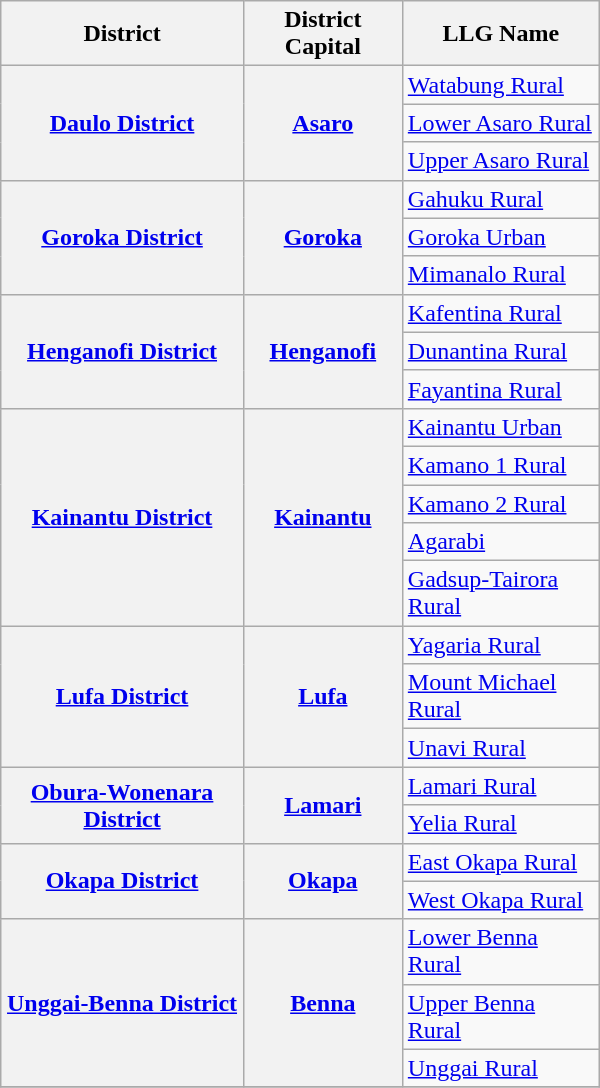<table class="wikitable" style="text-align: left;" width="400">
<tr>
<th>District</th>
<th>District Capital</th>
<th>LLG Name</th>
</tr>
<tr>
<th rowspan="3"><a href='#'>Daulo District</a></th>
<th rowspan="3"><a href='#'>Asaro</a></th>
<td><a href='#'>Watabung Rural</a></td>
</tr>
<tr>
<td><a href='#'>Lower Asaro Rural</a></td>
</tr>
<tr>
<td><a href='#'>Upper Asaro Rural</a></td>
</tr>
<tr>
<th rowspan="3"><a href='#'>Goroka District</a></th>
<th rowspan="3"><a href='#'>Goroka</a></th>
<td><a href='#'>Gahuku Rural</a></td>
</tr>
<tr>
<td><a href='#'>Goroka Urban</a></td>
</tr>
<tr>
<td><a href='#'>Mimanalo Rural</a></td>
</tr>
<tr>
<th rowspan="3"><a href='#'>Henganofi District</a></th>
<th rowspan="3"><a href='#'>Henganofi</a></th>
<td><a href='#'>Kafentina Rural</a></td>
</tr>
<tr>
<td><a href='#'>Dunantina Rural</a></td>
</tr>
<tr>
<td><a href='#'>Fayantina Rural</a></td>
</tr>
<tr>
<th rowspan="5"><a href='#'>Kainantu District</a></th>
<th rowspan="5"><a href='#'>Kainantu</a></th>
<td><a href='#'>Kainantu Urban</a></td>
</tr>
<tr>
<td><a href='#'>Kamano 1 Rural</a></td>
</tr>
<tr>
<td><a href='#'>Kamano 2 Rural</a></td>
</tr>
<tr>
<td><a href='#'>Agarabi</a></td>
</tr>
<tr>
<td><a href='#'>Gadsup-Tairora Rural</a></td>
</tr>
<tr>
<th rowspan="3"><a href='#'>Lufa District</a></th>
<th rowspan="3"><a href='#'>Lufa</a></th>
<td><a href='#'>Yagaria Rural</a></td>
</tr>
<tr>
<td><a href='#'>Mount Michael Rural</a></td>
</tr>
<tr>
<td><a href='#'>Unavi Rural</a></td>
</tr>
<tr>
<th rowspan="2"><a href='#'>Obura-Wonenara District</a></th>
<th rowspan="2"><a href='#'>Lamari</a></th>
<td><a href='#'>Lamari Rural</a></td>
</tr>
<tr>
<td><a href='#'>Yelia Rural</a></td>
</tr>
<tr>
<th rowspan="2"><a href='#'>Okapa District</a></th>
<th rowspan="2"><a href='#'>Okapa</a></th>
<td><a href='#'>East Okapa Rural</a></td>
</tr>
<tr>
<td><a href='#'>West Okapa Rural</a></td>
</tr>
<tr>
<th rowspan="3"><a href='#'>Unggai-Benna District</a></th>
<th rowspan="3"><a href='#'>Benna</a></th>
<td><a href='#'>Lower Benna Rural</a></td>
</tr>
<tr>
<td><a href='#'>Upper Benna Rural</a></td>
</tr>
<tr>
<td><a href='#'>Unggai Rural</a></td>
</tr>
<tr>
</tr>
</table>
